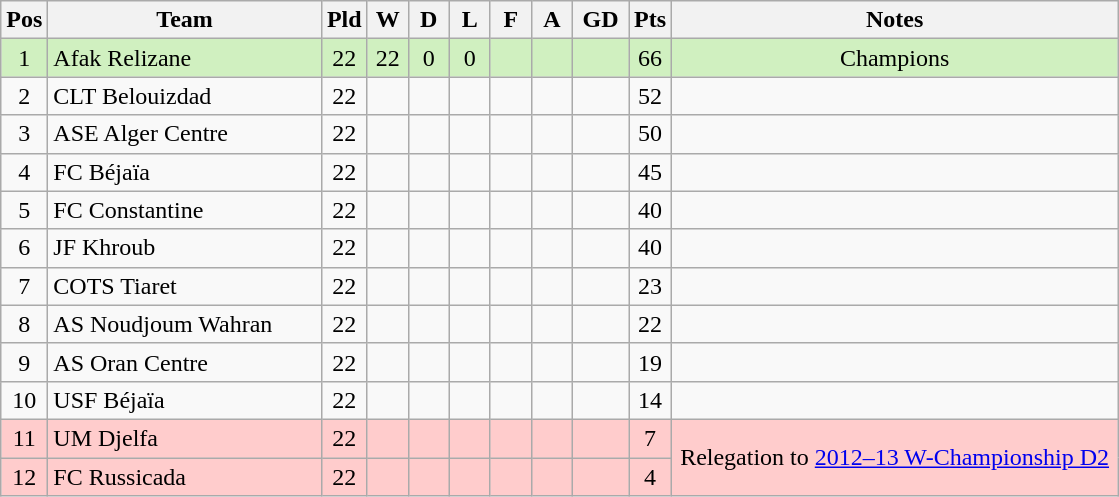<table class="wikitable" style="text-align: center;">
<tr>
<th width=20>Pos</th>
<th width=175>Team</th>
<th width=20>Pld</th>
<th width=20>W</th>
<th width=20>D</th>
<th width=20>L</th>
<th width=20>F</th>
<th width=20>A</th>
<th width=30>GD</th>
<th width=20>Pts</th>
<th width=290>Notes</th>
</tr>
<tr style="background:#D0F0C0;">
<td>1</td>
<td align=left>Afak Relizane</td>
<td>22</td>
<td>22</td>
<td>0</td>
<td>0</td>
<td></td>
<td></td>
<td></td>
<td>66</td>
<td>Champions</td>
</tr>
<tr>
<td>2</td>
<td align=left>CLT Belouizdad</td>
<td>22</td>
<td></td>
<td></td>
<td></td>
<td></td>
<td></td>
<td></td>
<td>52</td>
<td></td>
</tr>
<tr>
<td>3</td>
<td align=left>ASE Alger Centre</td>
<td>22</td>
<td></td>
<td></td>
<td></td>
<td></td>
<td></td>
<td></td>
<td>50</td>
<td></td>
</tr>
<tr>
<td>4</td>
<td align=left>FC Béjaïa</td>
<td>22</td>
<td></td>
<td></td>
<td></td>
<td></td>
<td></td>
<td></td>
<td>45</td>
<td></td>
</tr>
<tr>
<td>5</td>
<td align=left>FC Constantine</td>
<td>22</td>
<td></td>
<td></td>
<td></td>
<td></td>
<td></td>
<td></td>
<td>40</td>
<td></td>
</tr>
<tr>
<td>6</td>
<td align=left>JF Khroub</td>
<td>22</td>
<td></td>
<td></td>
<td></td>
<td></td>
<td></td>
<td></td>
<td>40</td>
<td></td>
</tr>
<tr>
<td>7</td>
<td align=left>COTS Tiaret</td>
<td>22</td>
<td></td>
<td></td>
<td></td>
<td></td>
<td></td>
<td></td>
<td>23</td>
<td></td>
</tr>
<tr>
<td>8</td>
<td align=left>AS Noudjoum Wahran</td>
<td>22</td>
<td></td>
<td></td>
<td></td>
<td></td>
<td></td>
<td></td>
<td>22</td>
<td></td>
</tr>
<tr>
<td>9</td>
<td align=left>AS Oran Centre</td>
<td>22</td>
<td></td>
<td></td>
<td></td>
<td></td>
<td></td>
<td></td>
<td>19</td>
<td></td>
</tr>
<tr>
<td>10</td>
<td align=left>USF Béjaïa</td>
<td>22</td>
<td></td>
<td></td>
<td></td>
<td></td>
<td></td>
<td></td>
<td>14</td>
<td></td>
</tr>
<tr style="background:#FFCCCC;">
<td>11</td>
<td align=left>UM Djelfa</td>
<td>22</td>
<td></td>
<td></td>
<td></td>
<td></td>
<td></td>
<td></td>
<td>7</td>
<td rowspan=2>Relegation to <a href='#'>2012–13 W-Championship D2</a></td>
</tr>
<tr style="background:#FFCCCC;">
<td>12</td>
<td align=left>FC Russicada</td>
<td>22</td>
<td></td>
<td></td>
<td></td>
<td></td>
<td></td>
<td></td>
<td>4</td>
</tr>
</table>
